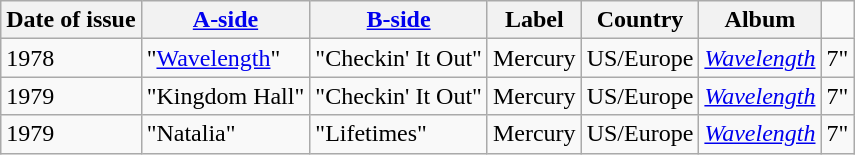<table class="wikitable">
<tr>
<th>Date of issue</th>
<th><a href='#'>A-side</a></th>
<th><a href='#'>B-side</a></th>
<th>Label</th>
<th>Country</th>
<th>Album</th>
</tr>
<tr>
<td>1978</td>
<td>"<a href='#'>Wavelength</a>"</td>
<td>"Checkin' It Out"</td>
<td>Mercury</td>
<td>US/Europe</td>
<td><em><a href='#'>Wavelength</a></em></td>
<td align="center">7"</td>
</tr>
<tr>
<td>1979</td>
<td>"Kingdom Hall"</td>
<td>"Checkin' It Out"</td>
<td>Mercury</td>
<td>US/Europe</td>
<td><em><a href='#'>Wavelength</a></em></td>
<td align="center">7"</td>
</tr>
<tr>
<td>1979</td>
<td>"Natalia"</td>
<td>"Lifetimes"</td>
<td>Mercury</td>
<td>US/Europe</td>
<td><em><a href='#'>Wavelength</a></em></td>
<td align="center">7"</td>
</tr>
</table>
